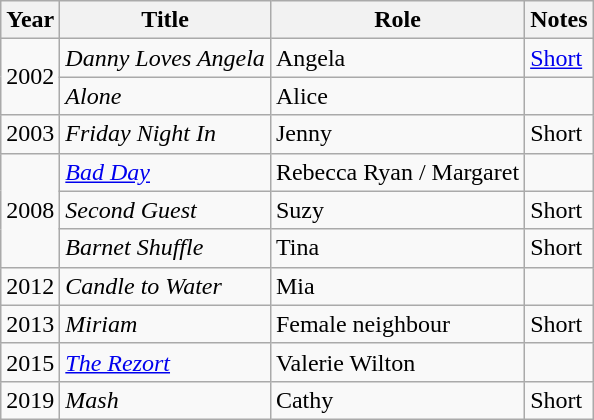<table class="wikitable">
<tr>
<th>Year</th>
<th>Title</th>
<th>Role</th>
<th>Notes</th>
</tr>
<tr>
<td rowspan=2>2002</td>
<td><em>Danny Loves Angela</em></td>
<td>Angela</td>
<td><a href='#'>Short</a></td>
</tr>
<tr>
<td><em>Alone</em></td>
<td>Alice</td>
<td></td>
</tr>
<tr>
<td>2003</td>
<td><em>Friday Night In</em></td>
<td>Jenny</td>
<td>Short</td>
</tr>
<tr>
<td rowspan=3>2008</td>
<td><em><a href='#'>Bad Day</a></em></td>
<td>Rebecca Ryan / Margaret</td>
<td></td>
</tr>
<tr>
<td><em>Second Guest</em></td>
<td>Suzy</td>
<td>Short</td>
</tr>
<tr>
<td><em>Barnet Shuffle</em></td>
<td>Tina</td>
<td>Short</td>
</tr>
<tr>
<td>2012</td>
<td><em>Candle to Water</em></td>
<td>Mia</td>
<td></td>
</tr>
<tr>
<td>2013</td>
<td><em>Miriam</em></td>
<td>Female neighbour</td>
<td>Short</td>
</tr>
<tr>
<td>2015</td>
<td><em><a href='#'>The Rezort</a></em></td>
<td>Valerie Wilton</td>
<td></td>
</tr>
<tr>
<td>2019</td>
<td><em>Mash</em></td>
<td>Cathy</td>
<td>Short</td>
</tr>
</table>
